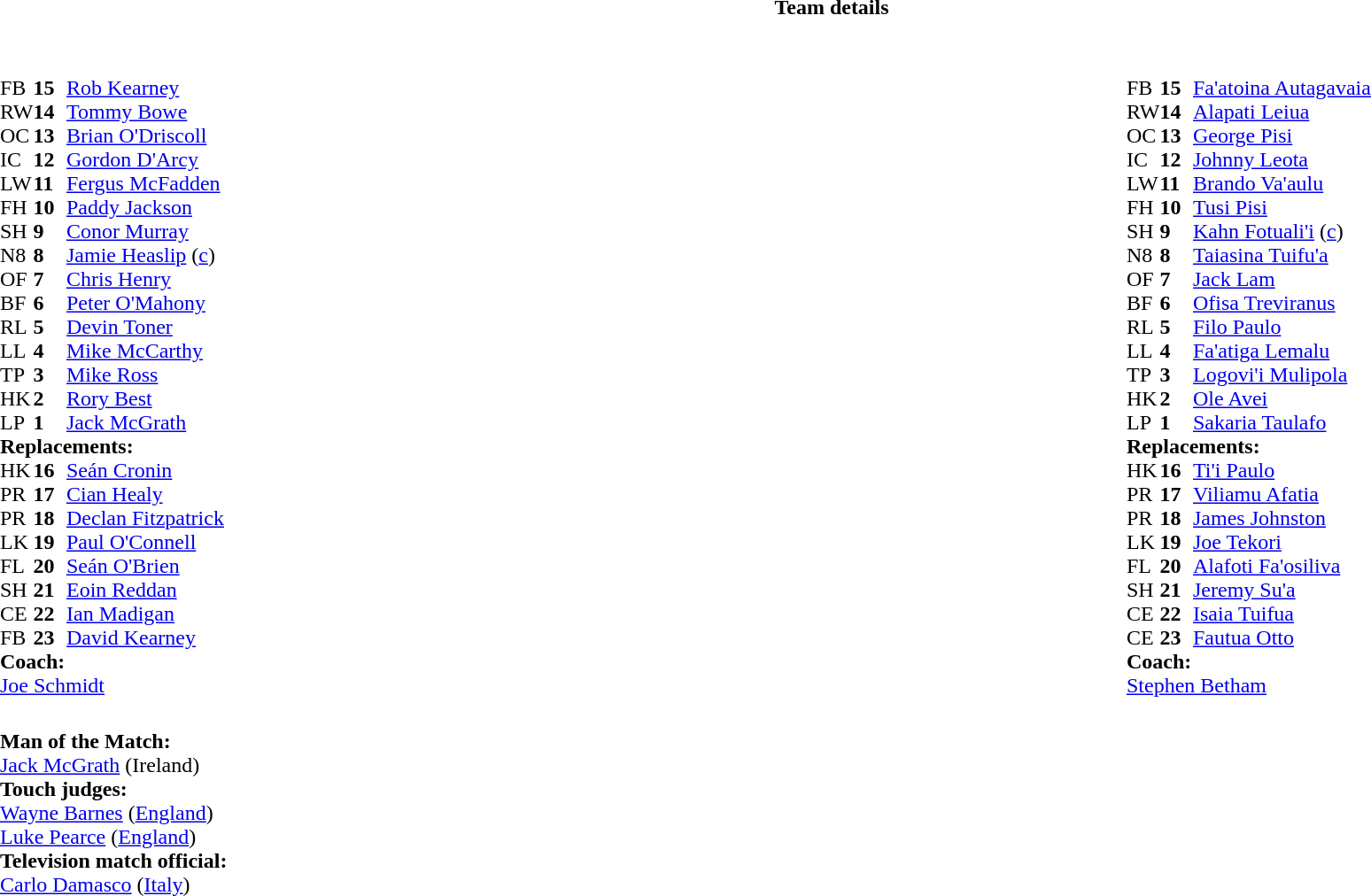<table border="0" width="100%" class="collapsible collapsed">
<tr>
<th>Team details</th>
</tr>
<tr>
<td><br><table width="100%">
<tr>
<td valign="top" width="50%"><br><table style="font-size: 100%" cellspacing="0" cellpadding="0">
<tr>
<th width="25"></th>
<th width="25"></th>
</tr>
<tr>
<td>FB</td>
<td><strong>15</strong></td>
<td><a href='#'>Rob Kearney</a></td>
</tr>
<tr>
<td>RW</td>
<td><strong>14</strong></td>
<td><a href='#'>Tommy Bowe</a></td>
<td></td>
<td></td>
</tr>
<tr>
<td>OC</td>
<td><strong>13</strong></td>
<td><a href='#'>Brian O'Driscoll</a></td>
<td></td>
<td></td>
</tr>
<tr>
<td>IC</td>
<td><strong>12</strong></td>
<td><a href='#'>Gordon D'Arcy</a></td>
</tr>
<tr>
<td>LW</td>
<td><strong>11</strong></td>
<td><a href='#'>Fergus McFadden</a></td>
</tr>
<tr>
<td>FH</td>
<td><strong>10</strong></td>
<td><a href='#'>Paddy Jackson</a></td>
</tr>
<tr>
<td>SH</td>
<td><strong>9</strong></td>
<td><a href='#'>Conor Murray</a></td>
<td></td>
<td></td>
</tr>
<tr>
<td>N8</td>
<td><strong>8</strong></td>
<td><a href='#'>Jamie Heaslip</a> (<a href='#'>c</a>)</td>
</tr>
<tr>
<td>OF</td>
<td><strong>7</strong></td>
<td><a href='#'>Chris Henry</a></td>
<td></td>
<td></td>
</tr>
<tr>
<td>BF</td>
<td><strong>6</strong></td>
<td><a href='#'>Peter O'Mahony</a></td>
<td></td>
<td colspan=2></td>
</tr>
<tr>
<td>RL</td>
<td><strong>5</strong></td>
<td><a href='#'>Devin Toner</a></td>
</tr>
<tr>
<td>LL</td>
<td><strong>4</strong></td>
<td><a href='#'>Mike McCarthy</a></td>
<td></td>
<td></td>
<td></td>
</tr>
<tr>
<td>TP</td>
<td><strong>3</strong></td>
<td><a href='#'>Mike Ross</a></td>
<td></td>
<td></td>
</tr>
<tr>
<td>HK</td>
<td><strong>2</strong></td>
<td><a href='#'>Rory Best</a></td>
<td></td>
<td></td>
</tr>
<tr>
<td>LP</td>
<td><strong>1</strong></td>
<td><a href='#'>Jack McGrath</a></td>
<td></td>
<td></td>
</tr>
<tr>
<td colspan=3><strong>Replacements:</strong></td>
</tr>
<tr>
<td>HK</td>
<td><strong>16</strong></td>
<td><a href='#'>Seán Cronin</a></td>
<td></td>
<td></td>
</tr>
<tr>
<td>PR</td>
<td><strong>17</strong></td>
<td><a href='#'>Cian Healy</a></td>
<td></td>
<td></td>
</tr>
<tr>
<td>PR</td>
<td><strong>18</strong></td>
<td><a href='#'>Declan Fitzpatrick</a></td>
<td></td>
<td></td>
</tr>
<tr>
<td>LK</td>
<td><strong>19</strong></td>
<td><a href='#'>Paul O'Connell</a></td>
<td></td>
<td></td>
</tr>
<tr>
<td>FL</td>
<td><strong>20</strong></td>
<td><a href='#'>Seán O'Brien</a></td>
<td></td>
<td></td>
</tr>
<tr>
<td>SH</td>
<td><strong>21</strong></td>
<td><a href='#'>Eoin Reddan</a></td>
<td></td>
<td></td>
</tr>
<tr>
<td>CE</td>
<td><strong>22</strong></td>
<td><a href='#'>Ian Madigan</a></td>
<td></td>
<td></td>
</tr>
<tr>
<td>FB</td>
<td><strong>23</strong></td>
<td><a href='#'>David Kearney</a></td>
<td></td>
<td></td>
</tr>
<tr>
<td colspan=3><strong>Coach:</strong></td>
</tr>
<tr>
<td colspan="4"> <a href='#'>Joe Schmidt</a></td>
</tr>
</table>
</td>
<td valign="top" width="50%"><br><table style="font-size: 100%" cellspacing="0" cellpadding="0" align="center">
<tr>
<th width="25"></th>
<th width="25"></th>
</tr>
<tr>
<td>FB</td>
<td><strong>15</strong></td>
<td><a href='#'>Fa'atoina Autagavaia</a></td>
</tr>
<tr>
<td>RW</td>
<td><strong>14</strong></td>
<td><a href='#'>Alapati Leiua</a></td>
</tr>
<tr>
<td>OC</td>
<td><strong>13</strong></td>
<td><a href='#'>George Pisi</a></td>
<td></td>
<td></td>
</tr>
<tr>
<td>IC</td>
<td><strong>12</strong></td>
<td><a href='#'>Johnny Leota</a></td>
</tr>
<tr>
<td>LW</td>
<td><strong>11</strong></td>
<td><a href='#'>Brando Va'aulu</a></td>
<td></td>
<td></td>
</tr>
<tr>
<td>FH</td>
<td><strong>10</strong></td>
<td><a href='#'>Tusi Pisi</a></td>
<td></td>
<td></td>
</tr>
<tr>
<td>SH</td>
<td><strong>9</strong></td>
<td><a href='#'>Kahn Fotuali'i</a> (<a href='#'>c</a>)</td>
</tr>
<tr>
<td>N8</td>
<td><strong>8</strong></td>
<td><a href='#'>Taiasina Tuifu'a</a></td>
<td></td>
<td></td>
</tr>
<tr>
<td>OF</td>
<td><strong>7</strong></td>
<td><a href='#'>Jack Lam</a></td>
</tr>
<tr>
<td>BF</td>
<td><strong>6</strong></td>
<td><a href='#'>Ofisa Treviranus</a></td>
</tr>
<tr>
<td>RL</td>
<td><strong>5</strong></td>
<td><a href='#'>Filo Paulo</a></td>
</tr>
<tr>
<td>LL</td>
<td><strong>4</strong></td>
<td><a href='#'>Fa'atiga Lemalu</a></td>
<td></td>
<td></td>
</tr>
<tr>
<td>TP</td>
<td><strong>3</strong></td>
<td><a href='#'>Logovi'i Mulipola</a></td>
<td></td>
<td></td>
</tr>
<tr>
<td>HK</td>
<td><strong>2</strong></td>
<td><a href='#'>Ole Avei</a></td>
<td></td>
<td></td>
</tr>
<tr>
<td>LP</td>
<td><strong>1</strong></td>
<td><a href='#'>Sakaria Taulafo</a></td>
<td></td>
<td></td>
</tr>
<tr>
<td colspan=3><strong>Replacements:</strong></td>
</tr>
<tr>
<td>HK</td>
<td><strong>16</strong></td>
<td><a href='#'>Ti'i Paulo</a></td>
<td></td>
<td></td>
</tr>
<tr>
<td>PR</td>
<td><strong>17</strong></td>
<td><a href='#'>Viliamu Afatia</a></td>
<td></td>
<td></td>
</tr>
<tr>
<td>PR</td>
<td><strong>18</strong></td>
<td><a href='#'>James Johnston</a></td>
<td></td>
<td></td>
</tr>
<tr>
<td>LK</td>
<td><strong>19</strong></td>
<td><a href='#'>Joe Tekori</a></td>
<td></td>
<td></td>
</tr>
<tr>
<td>FL</td>
<td><strong>20</strong></td>
<td><a href='#'>Alafoti Fa'osiliva</a></td>
<td></td>
<td></td>
</tr>
<tr>
<td>SH</td>
<td><strong>21</strong></td>
<td><a href='#'>Jeremy Su'a</a></td>
<td></td>
<td></td>
</tr>
<tr>
<td>CE</td>
<td><strong>22</strong></td>
<td><a href='#'>Isaia Tuifua</a></td>
<td></td>
<td></td>
</tr>
<tr>
<td>CE</td>
<td><strong>23</strong></td>
<td><a href='#'>Fautua Otto</a></td>
<td></td>
<td></td>
</tr>
<tr>
<td colspan=3><strong>Coach:</strong></td>
</tr>
<tr>
<td colspan="4"> <a href='#'>Stephen Betham</a></td>
</tr>
</table>
</td>
</tr>
</table>
<table width=100% style="font-size: 100%">
<tr>
<td><br><strong>Man of the Match:</strong>
<br><a href='#'>Jack McGrath</a> (Ireland)<br><strong>Touch judges:</strong>
<br><a href='#'>Wayne Barnes</a> (<a href='#'>England</a>)
<br><a href='#'>Luke Pearce</a> (<a href='#'>England</a>)
<br><strong>Television match official:</strong>
<br><a href='#'>Carlo Damasco</a> (<a href='#'>Italy</a>)</td>
</tr>
</table>
</td>
</tr>
</table>
